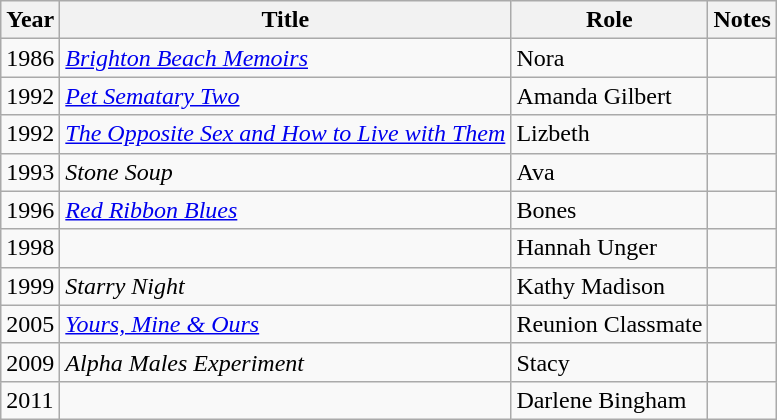<table class="wikitable sortable">
<tr>
<th>Year</th>
<th>Title</th>
<th>Role</th>
<th class="unsortable">Notes</th>
</tr>
<tr>
<td>1986</td>
<td><em><a href='#'>Brighton Beach Memoirs</a></em></td>
<td>Nora</td>
<td></td>
</tr>
<tr>
<td>1992</td>
<td><em><a href='#'>Pet Sematary Two</a></em></td>
<td>Amanda Gilbert</td>
<td></td>
</tr>
<tr>
<td>1992</td>
<td><em><a href='#'>The Opposite Sex and How to Live with Them</a></em></td>
<td>Lizbeth</td>
<td></td>
</tr>
<tr>
<td>1993</td>
<td><em>Stone Soup</em></td>
<td>Ava</td>
<td></td>
</tr>
<tr>
<td>1996</td>
<td><em><a href='#'>Red Ribbon Blues</a></em></td>
<td>Bones</td>
<td></td>
</tr>
<tr>
<td>1998</td>
<td><em></em></td>
<td>Hannah Unger</td>
<td></td>
</tr>
<tr>
<td>1999</td>
<td><em>Starry Night</em></td>
<td>Kathy Madison</td>
<td></td>
</tr>
<tr>
<td>2005</td>
<td><em><a href='#'>Yours, Mine & Ours</a></em></td>
<td>Reunion Classmate</td>
<td></td>
</tr>
<tr>
<td>2009</td>
<td><em>Alpha Males Experiment</em></td>
<td>Stacy</td>
<td></td>
</tr>
<tr>
<td>2011</td>
<td><em></em></td>
<td>Darlene Bingham</td>
<td></td>
</tr>
</table>
